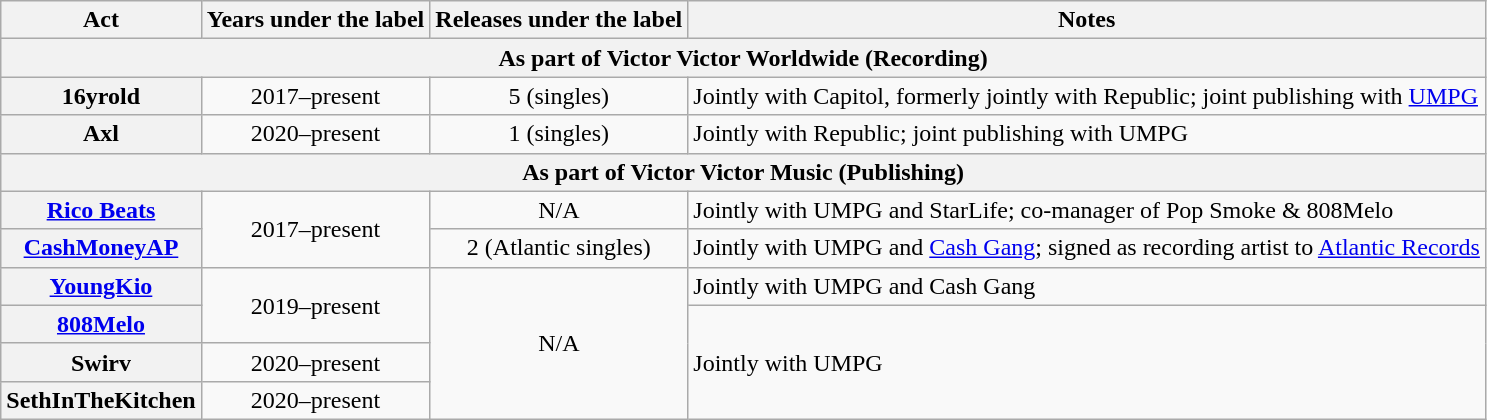<table class="wikitable sortable">
<tr>
<th>Act</th>
<th>Years under the label</th>
<th>Releases under the label</th>
<th>Notes</th>
</tr>
<tr>
<th colspan="4">As part of Victor Victor Worldwide (Recording)</th>
</tr>
<tr>
<th>16yrold</th>
<td style="text-align:center;">2017–present</td>
<td style="text-align:center;">5 (singles)</td>
<td>Jointly with Capitol, formerly jointly with Republic; joint publishing with <a href='#'>UMPG</a></td>
</tr>
<tr>
<th>Axl</th>
<td style="text-align:center;">2020–present</td>
<td style="text-align:center;">1 (singles)</td>
<td>Jointly with Republic; joint publishing with UMPG</td>
</tr>
<tr>
<th colspan="4">As part of Victor Victor Music (Publishing)</th>
</tr>
<tr>
<th><a href='#'>Rico Beats</a></th>
<td rowspan="2" style="text-align:center;">2017–present</td>
<td style="text-align:center;">N/A</td>
<td>Jointly with UMPG and StarLife; co-manager of Pop Smoke & 808Melo</td>
</tr>
<tr>
<th><a href='#'>CashMoneyAP</a></th>
<td style="text-align:center;">2 (Atlantic singles)</td>
<td>Jointly with UMPG and <a href='#'>Cash Gang</a>; signed as recording artist to <a href='#'>Atlantic Records</a></td>
</tr>
<tr>
<th><a href='#'>YoungKio</a></th>
<td rowspan="2" style="text-align:center;">2019–present</td>
<td rowspan="4" style="text-align:center;">N/A</td>
<td>Jointly with UMPG and Cash Gang</td>
</tr>
<tr>
<th><a href='#'>808Melo</a></th>
<td rowspan="3">Jointly with UMPG</td>
</tr>
<tr>
<th>Swirv</th>
<td style="text-align:center;">2020–present</td>
</tr>
<tr>
<th>SethInTheKitchen</th>
<td style="text-align:center;">2020–present</td>
</tr>
</table>
